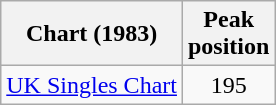<table class="wikitable sortable">
<tr>
<th>Chart (1983)</th>
<th>Peak<br>position</th>
</tr>
<tr>
<td><a href='#'>UK Singles Chart</a></td>
<td style="text-align:center;">195</td>
</tr>
</table>
